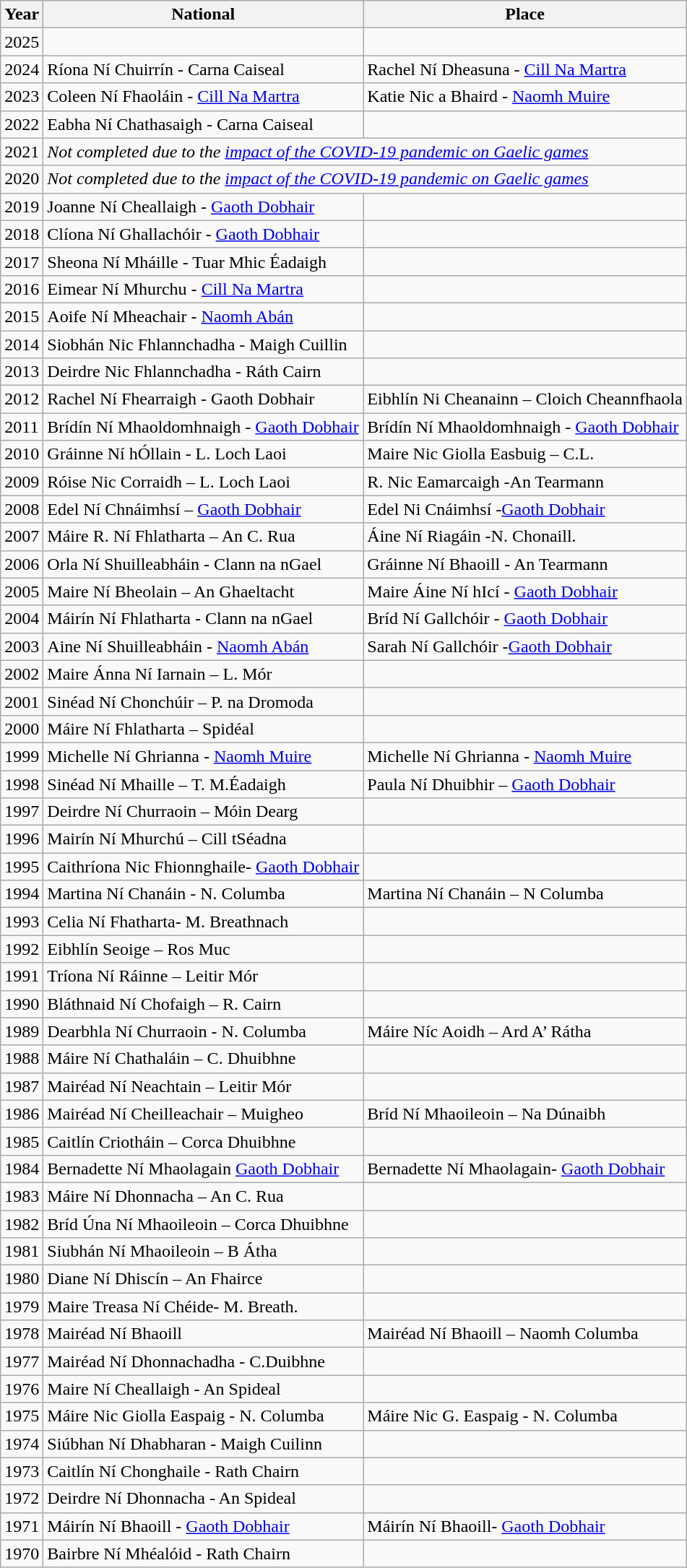<table class="wikitable">
<tr>
<th>Year</th>
<th>National</th>
<th>Place</th>
</tr>
<tr>
<td>2025</td>
<td></td>
<td></td>
</tr>
<tr>
<td>2024</td>
<td>Ríona Ní Chuirrín - Carna Caiseal</td>
<td>Rachel Ní Dheasuna - <a href='#'>Cill Na Martra</a></td>
</tr>
<tr>
<td>2023</td>
<td>Coleen Ní Fhaoláin - <a href='#'>Cill Na Martra</a></td>
<td>Katie Nic a Bhaird - <a href='#'>Naomh Muire</a></td>
</tr>
<tr>
<td>2022</td>
<td>Eabha Ní Chathasaigh - Carna Caiseal</td>
<td></td>
</tr>
<tr>
<td>2021</td>
<td colspan="2"><em>Not completed due to the <a href='#'>impact of the COVID-19 pandemic on Gaelic games</a></em></td>
</tr>
<tr>
<td>2020</td>
<td colspan="2"><em>Not completed due to the <a href='#'>impact of the COVID-19 pandemic on Gaelic games</a></em></td>
</tr>
<tr>
<td>2019</td>
<td>Joanne Ní Cheallaigh - <a href='#'>Gaoth Dobhair</a></td>
<td></td>
</tr>
<tr>
<td>2018</td>
<td>Clíona Ní Ghallachóir - <a href='#'>Gaoth Dobhair</a></td>
<td></td>
</tr>
<tr>
<td>2017</td>
<td>Sheona Ní Mháille - Tuar Mhic Éadaigh</td>
<td></td>
</tr>
<tr>
<td>2016</td>
<td>Eimear Ní Mhurchu - <a href='#'>Cill Na Martra</a></td>
<td></td>
</tr>
<tr>
<td>2015</td>
<td>Aoife Ní Mheachair - <a href='#'>Naomh Abán</a></td>
<td></td>
</tr>
<tr>
<td>2014</td>
<td>Siobhán Nic Fhlannchadha - Maigh Cuillin</td>
<td></td>
</tr>
<tr>
<td>2013</td>
<td>Deirdre Nic Fhlannchadha - Ráth Cairn</td>
<td></td>
</tr>
<tr>
<td>2012</td>
<td>Rachel Ní Fhearraigh - Gaoth Dobhair</td>
<td>Eibhlín Ni Cheanainn – Cloich Cheannfhaola</td>
</tr>
<tr>
<td>2011</td>
<td>Brídín Ní Mhaoldomhnaigh - <a href='#'>Gaoth Dobhair</a></td>
<td>Brídín Ní Mhaoldomhnaigh - <a href='#'>Gaoth Dobhair</a></td>
</tr>
<tr>
<td>2010</td>
<td>Gráinne Ní hÓllain - L. Loch Laoi</td>
<td>Maire Nic Giolla Easbuig – C.L.</td>
</tr>
<tr>
<td>2009</td>
<td>Róise Nic Corraidh – L. Loch Laoi</td>
<td>R. Nic Eamarcaigh -An Tearmann</td>
</tr>
<tr>
<td>2008</td>
<td>Edel Ní Chnáimhsí – <a href='#'>Gaoth Dobhair</a></td>
<td>Edel Ni Cnáimhsí -<a href='#'>Gaoth Dobhair</a></td>
</tr>
<tr>
<td>2007</td>
<td>Máire R. Ní Fhlatharta – An C. Rua</td>
<td>Áine Ní Riagáin -N. Chonaill.</td>
</tr>
<tr>
<td>2006</td>
<td>Orla Ní Shuilleabháin - Clann na nGael</td>
<td>Gráinne Ní Bhaoill - An Tearmann</td>
</tr>
<tr>
<td>2005</td>
<td>Maire Ní Bheolain – An Ghaeltacht</td>
<td>Maire Áine Ní hIcí - <a href='#'>Gaoth Dobhair</a></td>
</tr>
<tr>
<td>2004</td>
<td>Máirín Ní Fhlatharta - Clann na nGael</td>
<td>Bríd Ní Gallchóir - <a href='#'>Gaoth Dobhair</a></td>
</tr>
<tr>
<td>2003</td>
<td>Aine Ní Shuilleabháin - <a href='#'>Naomh Abán</a></td>
<td>Sarah Ní Gallchóir -<a href='#'>Gaoth Dobhair</a></td>
</tr>
<tr>
<td>2002</td>
<td>Maire Ánna Ní Iarnain – L. Mór</td>
<td></td>
</tr>
<tr>
<td>2001</td>
<td>Sinéad Ní Chonchúir – P. na Dromoda</td>
<td></td>
</tr>
<tr>
<td>2000</td>
<td>Máire Ní Fhlatharta – Spidéal</td>
<td></td>
</tr>
<tr>
<td>1999</td>
<td>Michelle Ní Ghrianna - <a href='#'>Naomh Muire</a></td>
<td>Michelle Ní Ghrianna - <a href='#'>Naomh Muire</a></td>
</tr>
<tr>
<td>1998</td>
<td>Sinéad Ní Mhaille – T. M.Éadaigh</td>
<td>Paula Ní Dhuibhir – <a href='#'>Gaoth Dobhair</a></td>
</tr>
<tr>
<td>1997</td>
<td>Deirdre Ní Churraoin – Móin Dearg</td>
<td></td>
</tr>
<tr>
<td>1996</td>
<td>Mairín Ní Mhurchú – Cill tSéadna</td>
<td></td>
</tr>
<tr>
<td>1995</td>
<td>Caithríona Nic Fhionnghaile- <a href='#'>Gaoth Dobhair</a></td>
<td></td>
</tr>
<tr>
<td>1994</td>
<td>Martina Ní Chanáin - N. Columba</td>
<td>Martina Ní Chanáin – N Columba</td>
</tr>
<tr>
<td>1993</td>
<td>Celia Ní Fhatharta- M. Breathnach</td>
<td></td>
</tr>
<tr>
<td>1992</td>
<td>Eibhlín Seoige	– Ros Muc</td>
<td></td>
</tr>
<tr>
<td>1991</td>
<td>Tríona Ní Ráinne – Leitir Mór</td>
<td></td>
</tr>
<tr>
<td>1990</td>
<td>Bláthnaid Ní Chofaigh – R. Cairn</td>
<td></td>
</tr>
<tr>
<td>1989</td>
<td>Dearbhla Ní Churraoin - N. Columba</td>
<td>Máire Níc Aoidh	– Ard A’ Rátha</td>
</tr>
<tr>
<td>1988</td>
<td>Máire Ní Chathaláin – C. Dhuibhne</td>
<td></td>
</tr>
<tr>
<td>1987</td>
<td>Mairéad Ní Neachtain – Leitir Mór</td>
<td></td>
</tr>
<tr>
<td>1986</td>
<td>Mairéad Ní Cheilleachair – Muigheo</td>
<td>Bríd Ní Mhaoileoin – Na Dúnaibh</td>
</tr>
<tr>
<td>1985</td>
<td>Caitlín Criotháin – Corca Dhuibhne</td>
<td></td>
</tr>
<tr>
<td>1984</td>
<td>Bernadette Ní Mhaolagain <a href='#'>Gaoth Dobhair</a></td>
<td>Bernadette Ní Mhaolagain- <a href='#'>Gaoth Dobhair</a></td>
</tr>
<tr>
<td>1983</td>
<td>Máire Ní Dhonnacha – An C. Rua</td>
<td></td>
</tr>
<tr>
<td>1982</td>
<td>Bríd Úna Ní Mhaoileoin – Corca Dhuibhne</td>
<td></td>
</tr>
<tr>
<td>1981</td>
<td>Siubhán Ní Mhaoileoin – B Átha</td>
<td></td>
</tr>
<tr>
<td>1980</td>
<td>Diane Ní Dhiscín  – An Fhairce</td>
<td></td>
</tr>
<tr>
<td>1979</td>
<td>Maire Treasa Ní Chéide- M. Breath.</td>
<td></td>
</tr>
<tr>
<td>1978</td>
<td>Mairéad Ní Bhaoill</td>
<td>Mairéad Ní Bhaoill – Naomh Columba</td>
</tr>
<tr>
<td>1977</td>
<td>Mairéad Ní Dhonnachadha - C.Duibhne</td>
<td></td>
</tr>
<tr>
<td>1976</td>
<td>Maire Ní Cheallaigh - An Spideal</td>
<td></td>
</tr>
<tr>
<td>1975</td>
<td>Máire Nic Giolla Easpaig - N. Columba</td>
<td>Máire Nic G. Easpaig - N. Columba</td>
</tr>
<tr>
<td>1974</td>
<td>Siúbhan Ní Dhabharan - Maigh Cuilinn</td>
<td></td>
</tr>
<tr>
<td>1973</td>
<td>Caitlín Ní Chonghaile - Rath Chairn</td>
<td></td>
</tr>
<tr>
<td>1972</td>
<td>Deirdre Ní Dhonnacha - An Spideal</td>
<td></td>
</tr>
<tr>
<td>1971</td>
<td>Máirín Ní Bhaoill - <a href='#'>Gaoth Dobhair</a></td>
<td>Máirín Ní Bhaoill- <a href='#'>Gaoth Dobhair</a></td>
</tr>
<tr>
<td>1970</td>
<td>Bairbre Ní Mhéalóid - Rath Chairn</td>
<td></td>
</tr>
</table>
